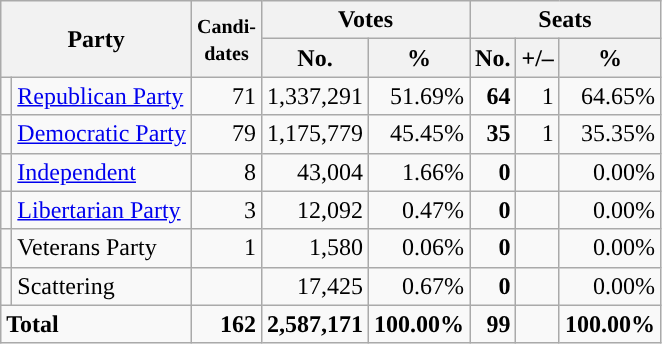<table class="wikitable" style="font-size:100%; text-align:right;">
<tr>
<th colspan=2 rowspan=2>Party</th>
<th rowspan=2><small>Candi-<br>dates</small></th>
<th colspan=2>Votes</th>
<th colspan=3>Seats</th>
</tr>
<tr>
<th>No.</th>
<th>%</th>
<th>No.</th>
<th>+/–</th>
<th>%</th>
</tr>
<tr>
<td style="background:"></td>
<td align=left><a href='#'>Republican Party</a></td>
<td>71</td>
<td>1,337,291</td>
<td>51.69%</td>
<td><strong>64</strong></td>
<td>1</td>
<td>64.65%</td>
</tr>
<tr>
<td style="background:"></td>
<td align=left><a href='#'>Democratic Party</a></td>
<td>79</td>
<td>1,175,779</td>
<td>45.45%</td>
<td><strong>35</strong></td>
<td>1</td>
<td>35.35%</td>
</tr>
<tr>
<td style="background:"></td>
<td align=left><a href='#'>Independent</a></td>
<td>8</td>
<td>43,004</td>
<td>1.66%</td>
<td><strong>0</strong></td>
<td></td>
<td>0.00%</td>
</tr>
<tr>
<td style="background:"></td>
<td align=left><a href='#'>Libertarian Party</a></td>
<td>3</td>
<td>12,092</td>
<td>0.47%</td>
<td><strong>0</strong></td>
<td></td>
<td>0.00%</td>
</tr>
<tr>
<td style="background:"></td>
<td align=left>Veterans Party</td>
<td>1</td>
<td>1,580</td>
<td>0.06%</td>
<td><strong>0</strong></td>
<td></td>
<td>0.00%</td>
</tr>
<tr>
<td></td>
<td align=left>Scattering</td>
<td></td>
<td>17,425</td>
<td>0.67%</td>
<td><strong>0</strong></td>
<td></td>
<td>0.00%</td>
</tr>
<tr style="font-weight:bold">
<td colspan=2 align=left>Total</td>
<td>162</td>
<td>2,587,171</td>
<td>100.00%</td>
<td>99</td>
<td></td>
<td>100.00%</td>
</tr>
</table>
